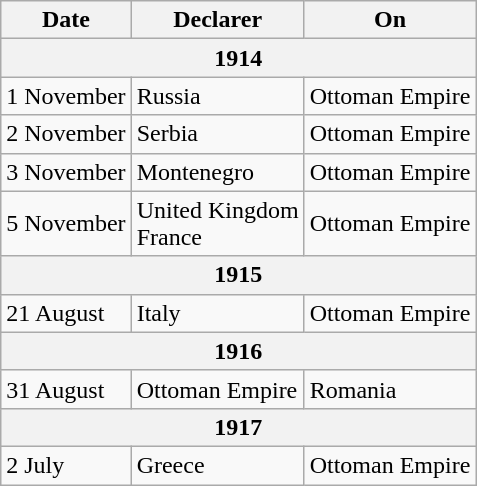<table class="wikitable">
<tr>
<th>Date</th>
<th>Declarer</th>
<th>On</th>
</tr>
<tr>
<th colspan="3">1914</th>
</tr>
<tr>
<td>1 November</td>
<td> Russia</td>
<td> Ottoman Empire</td>
</tr>
<tr>
<td>2 November</td>
<td> Serbia</td>
<td> Ottoman Empire</td>
</tr>
<tr>
<td>3 November</td>
<td> Montenegro</td>
<td> Ottoman Empire</td>
</tr>
<tr>
<td>5 November</td>
<td> United Kingdom<br> France</td>
<td> Ottoman Empire</td>
</tr>
<tr>
<th colspan="3">1915</th>
</tr>
<tr>
<td>21 August</td>
<td> Italy</td>
<td> Ottoman Empire</td>
</tr>
<tr>
<th colspan="3">1916</th>
</tr>
<tr>
<td>31 August</td>
<td> Ottoman Empire</td>
<td> Romania</td>
</tr>
<tr>
<th colspan="3">1917</th>
</tr>
<tr>
<td>2 July</td>
<td> Greece</td>
<td> Ottoman Empire</td>
</tr>
</table>
